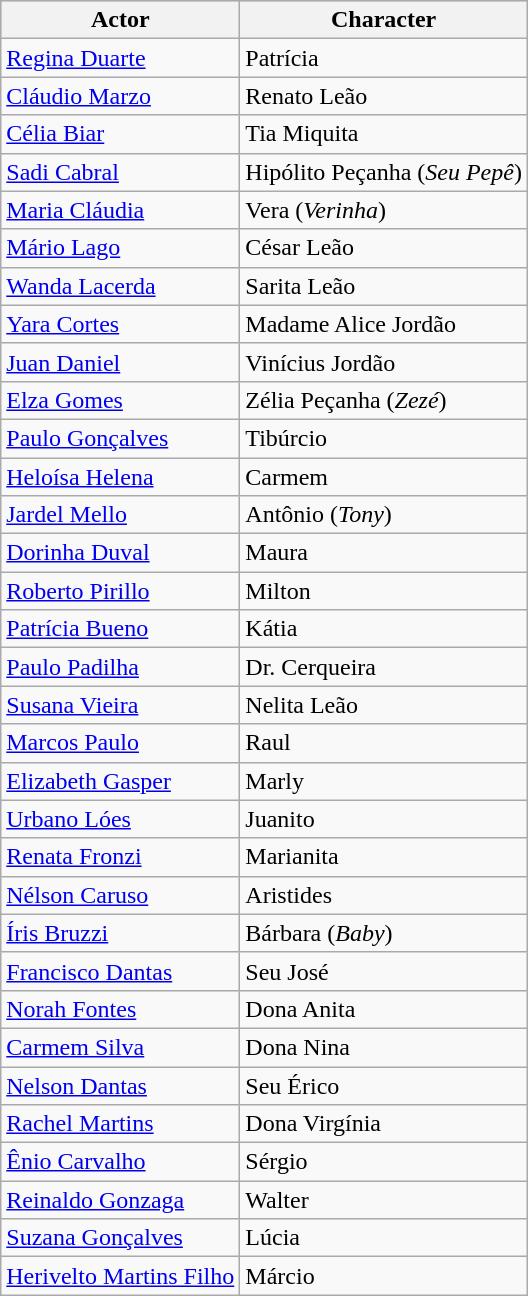<table class="wikitable sortable">
<tr style="background:#ccc;">
<th>Actor</th>
<th>Character</th>
</tr>
<tr>
<td><a href='#'>Regina Duarte</a></td>
<td>Patrícia</td>
</tr>
<tr>
<td><a href='#'>Cláudio Marzo</a></td>
<td>Renato Leão</td>
</tr>
<tr>
<td><a href='#'>Célia Biar</a></td>
<td>Tia Miquita</td>
</tr>
<tr>
<td><a href='#'>Sadi Cabral</a></td>
<td>Hipólito Peçanha (<em>Seu Pepê</em>)</td>
</tr>
<tr>
<td><a href='#'>Maria Cláudia</a></td>
<td>Vera (<em>Verinha</em>)</td>
</tr>
<tr>
<td><a href='#'>Mário Lago</a></td>
<td>César Leão</td>
</tr>
<tr>
<td><a href='#'>Wanda Lacerda</a></td>
<td>Sarita Leão</td>
</tr>
<tr>
<td><a href='#'>Yara Cortes</a></td>
<td>Madame Alice Jordão</td>
</tr>
<tr>
<td><a href='#'>Juan Daniel</a></td>
<td>Vinícius Jordão</td>
</tr>
<tr>
<td><a href='#'>Elza Gomes</a></td>
<td>Zélia Peçanha (<em>Zezé</em>)</td>
</tr>
<tr>
<td><a href='#'>Paulo Gonçalves</a></td>
<td>Tibúrcio</td>
</tr>
<tr>
<td><a href='#'>Heloísa Helena</a></td>
<td>Carmem</td>
</tr>
<tr>
<td><a href='#'>Jardel Mello</a></td>
<td>Antônio (<em>Tony</em>)</td>
</tr>
<tr>
<td><a href='#'>Dorinha Duval</a></td>
<td>Maura</td>
</tr>
<tr>
<td><a href='#'>Roberto Pirillo</a></td>
<td>Milton</td>
</tr>
<tr>
<td><a href='#'>Patrícia Bueno</a></td>
<td>Kátia</td>
</tr>
<tr>
<td><a href='#'>Paulo Padilha</a></td>
<td>Dr. Cerqueira</td>
</tr>
<tr>
<td><a href='#'>Susana Vieira</a></td>
<td>Nelita Leão</td>
</tr>
<tr>
<td><a href='#'>Marcos Paulo</a></td>
<td>Raul</td>
</tr>
<tr>
<td><a href='#'>Elizabeth Gasper</a></td>
<td>Marly</td>
</tr>
<tr>
<td><a href='#'>Urbano Lóes</a></td>
<td>Juanito</td>
</tr>
<tr>
<td><a href='#'>Renata Fronzi</a></td>
<td>Marianita</td>
</tr>
<tr>
<td><a href='#'>Nélson Caruso</a></td>
<td>Aristides</td>
</tr>
<tr>
<td><a href='#'>Íris Bruzzi</a></td>
<td>Bárbara (<em>Baby</em>)</td>
</tr>
<tr>
<td><a href='#'>Francisco Dantas</a></td>
<td>Seu José</td>
</tr>
<tr>
<td><a href='#'>Norah Fontes</a></td>
<td>Dona Anita</td>
</tr>
<tr>
<td><a href='#'>Carmem Silva</a></td>
<td>Dona Nina</td>
</tr>
<tr>
<td><a href='#'>Nelson Dantas</a></td>
<td>Seu Érico</td>
</tr>
<tr>
<td><a href='#'>Rachel Martins</a></td>
<td>Dona Virgínia</td>
</tr>
<tr>
<td><a href='#'>Ênio Carvalho</a></td>
<td>Sérgio</td>
</tr>
<tr>
<td><a href='#'>Reinaldo Gonzaga</a></td>
<td>Walter</td>
</tr>
<tr>
<td><a href='#'>Suzana Gonçalves</a></td>
<td>Lúcia</td>
</tr>
<tr>
<td><a href='#'>Herivelto Martins Filho</a></td>
<td>Márcio</td>
</tr>
</table>
